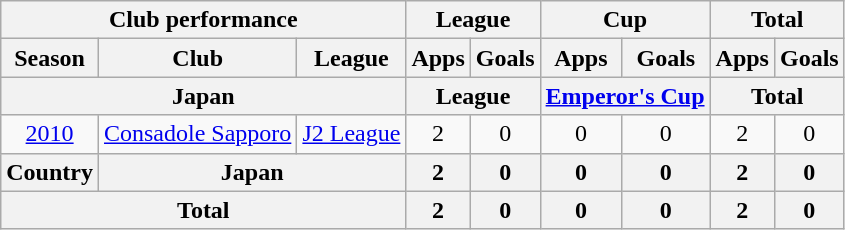<table class="wikitable" style="text-align:center;">
<tr>
<th colspan=3>Club performance</th>
<th colspan=2>League</th>
<th colspan=2>Cup</th>
<th colspan=2>Total</th>
</tr>
<tr>
<th>Season</th>
<th>Club</th>
<th>League</th>
<th>Apps</th>
<th>Goals</th>
<th>Apps</th>
<th>Goals</th>
<th>Apps</th>
<th>Goals</th>
</tr>
<tr>
<th colspan=3>Japan</th>
<th colspan=2>League</th>
<th colspan=2><a href='#'>Emperor's Cup</a></th>
<th colspan=2>Total</th>
</tr>
<tr>
<td><a href='#'>2010</a></td>
<td><a href='#'>Consadole Sapporo</a></td>
<td><a href='#'>J2 League</a></td>
<td>2</td>
<td>0</td>
<td>0</td>
<td>0</td>
<td>2</td>
<td>0</td>
</tr>
<tr>
<th rowspan=1>Country</th>
<th colspan=2>Japan</th>
<th>2</th>
<th>0</th>
<th>0</th>
<th>0</th>
<th>2</th>
<th>0</th>
</tr>
<tr>
<th colspan=3>Total</th>
<th>2</th>
<th>0</th>
<th>0</th>
<th>0</th>
<th>2</th>
<th>0</th>
</tr>
</table>
